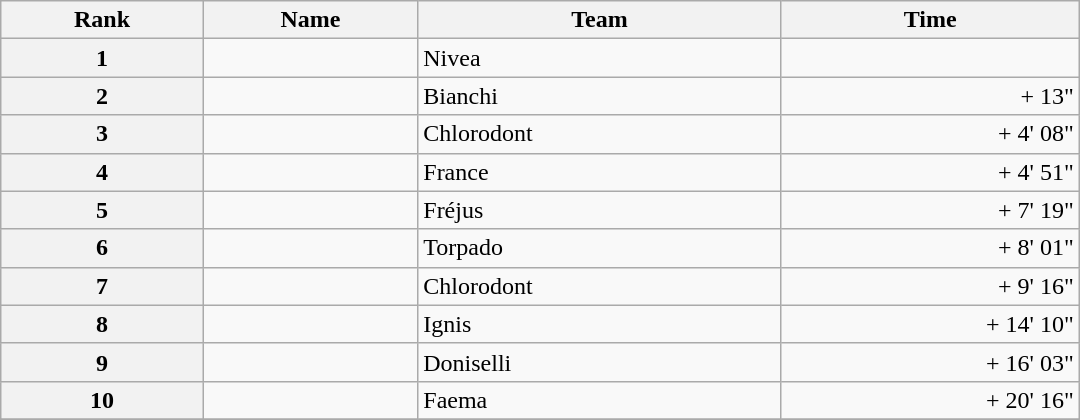<table class="wikitable" style="width:45em;margin-bottom:0;">
<tr>
<th>Rank</th>
<th>Name</th>
<th>Team</th>
<th>Time</th>
</tr>
<tr>
<th style="text-align:center">1</th>
<td> </td>
<td>Nivea</td>
<td align="right"></td>
</tr>
<tr>
<th style="text-align:center">2</th>
<td></td>
<td>Bianchi</td>
<td align="right">+ 13"</td>
</tr>
<tr>
<th style="text-align:center">3</th>
<td></td>
<td>Chlorodont</td>
<td align="right">+ 4' 08"</td>
</tr>
<tr>
<th style="text-align:center">4</th>
<td></td>
<td>France</td>
<td align="right">+ 4' 51"</td>
</tr>
<tr>
<th style="text-align:center">5</th>
<td></td>
<td>Fréjus</td>
<td align="right">+ 7' 19"</td>
</tr>
<tr>
<th style="text-align:center">6</th>
<td></td>
<td>Torpado</td>
<td align="right">+ 8' 01"</td>
</tr>
<tr>
<th style="text-align:center">7</th>
<td></td>
<td>Chlorodont</td>
<td align="right">+ 9' 16"</td>
</tr>
<tr>
<th style="text-align:center">8</th>
<td></td>
<td>Ignis</td>
<td align="right">+ 14' 10"</td>
</tr>
<tr>
<th style="text-align:center">9</th>
<td></td>
<td>Doniselli</td>
<td align="right">+ 16' 03"</td>
</tr>
<tr>
<th style="text-align:center">10</th>
<td></td>
<td>Faema</td>
<td align="right">+ 20' 16"</td>
</tr>
<tr>
</tr>
</table>
